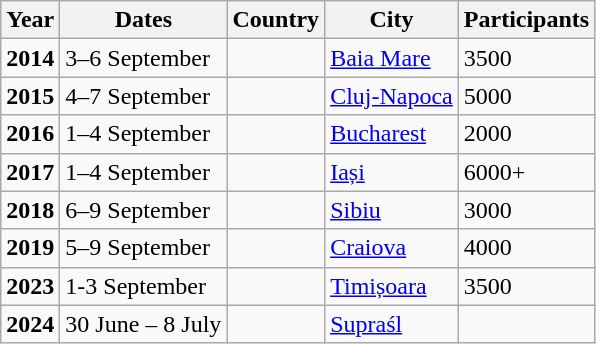<table class="wikitable">
<tr>
<th>Year</th>
<th>Dates</th>
<th>Country</th>
<th>City</th>
<th>Participants</th>
</tr>
<tr>
<td><strong>2014</strong></td>
<td>3–6 September</td>
<td></td>
<td><a href='#'>Baia Mare</a></td>
<td>3500</td>
</tr>
<tr>
<td><strong>2015</strong></td>
<td>4–7 September</td>
<td></td>
<td><a href='#'>Cluj-Napoca</a></td>
<td>5000</td>
</tr>
<tr>
<td><strong>2016</strong></td>
<td>1–4 September</td>
<td></td>
<td><a href='#'>Bucharest</a></td>
<td>2000</td>
</tr>
<tr>
<td><strong>2017</strong></td>
<td>1–4 September</td>
<td></td>
<td><a href='#'>Iași</a></td>
<td>6000+</td>
</tr>
<tr>
<td><strong>2018</strong></td>
<td>6–9 September</td>
<td></td>
<td><a href='#'>Sibiu</a></td>
<td>3000</td>
</tr>
<tr>
<td><strong>2019</strong></td>
<td>5–9 September</td>
<td></td>
<td><a href='#'>Craiova</a></td>
<td>4000</td>
</tr>
<tr>
<td><strong>2023</strong></td>
<td>1-3 September</td>
<td></td>
<td><a href='#'>Timișoara</a></td>
<td>3500</td>
</tr>
<tr>
<td><strong>2024</strong></td>
<td>30 June – 8 July</td>
<td></td>
<td><a href='#'>Supraśl</a></td>
<td></td>
</tr>
</table>
